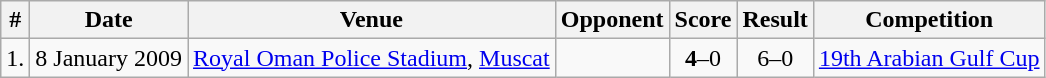<table class="wikitable">
<tr>
<th>#</th>
<th>Date</th>
<th>Venue</th>
<th>Opponent</th>
<th>Score</th>
<th>Result</th>
<th>Competition</th>
</tr>
<tr>
<td>1.</td>
<td>8 January 2009</td>
<td><a href='#'>Royal Oman Police Stadium</a>, <a href='#'>Muscat</a></td>
<td></td>
<td align=center><strong>4</strong>–0</td>
<td align=center>6–0</td>
<td><a href='#'>19th Arabian Gulf Cup</a></td>
</tr>
</table>
